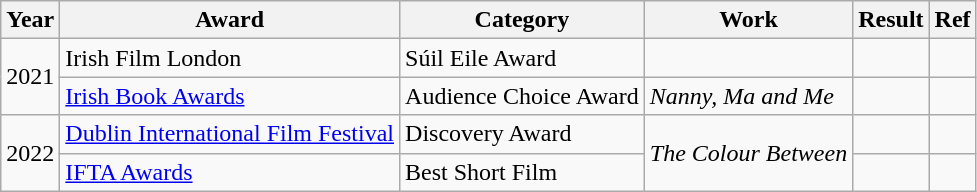<table class="wikitable plainrowheaders">
<tr>
<th>Year</th>
<th>Award</th>
<th>Category</th>
<th>Work</th>
<th>Result</th>
<th>Ref</th>
</tr>
<tr>
<td rowspan="2">2021</td>
<td>Irish Film London</td>
<td>Súil Eile Award</td>
<td></td>
<td></td>
<td></td>
</tr>
<tr>
<td><a href='#'>Irish Book Awards</a></td>
<td>Audience Choice Award</td>
<td><em>Nanny, Ma and Me</em></td>
<td></td>
<td></td>
</tr>
<tr>
<td rowspan="2">2022</td>
<td><a href='#'>Dublin International Film Festival</a></td>
<td>Discovery Award</td>
<td rowspan="2"><em>The Colour Between</em></td>
<td></td>
<td></td>
</tr>
<tr>
<td><a href='#'>IFTA Awards</a></td>
<td>Best Short Film</td>
<td></td>
<td></td>
</tr>
</table>
